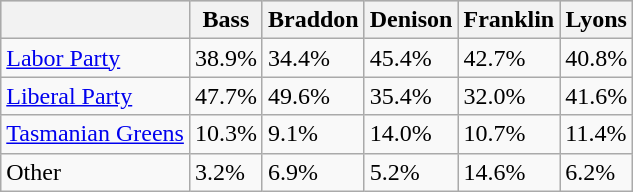<table class="wikitable">
<tr style="background:#ccc;">
<th></th>
<th>Bass</th>
<th>Braddon</th>
<th>Denison</th>
<th>Franklin</th>
<th>Lyons</th>
</tr>
<tr>
<td><a href='#'>Labor Party</a></td>
<td>38.9%</td>
<td>34.4%</td>
<td>45.4%</td>
<td>42.7%</td>
<td>40.8%</td>
</tr>
<tr>
<td><a href='#'>Liberal Party</a></td>
<td>47.7%</td>
<td>49.6%</td>
<td>35.4%</td>
<td>32.0%</td>
<td>41.6%</td>
</tr>
<tr>
<td><a href='#'>Tasmanian Greens</a></td>
<td>10.3%</td>
<td>9.1%</td>
<td>14.0%</td>
<td>10.7%</td>
<td>11.4%</td>
</tr>
<tr>
<td>Other</td>
<td>3.2%</td>
<td>6.9%</td>
<td>5.2%</td>
<td>14.6%</td>
<td>6.2%</td>
</tr>
</table>
